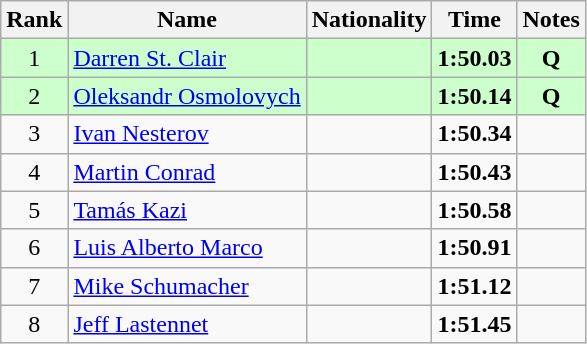<table class="wikitable sortable" style="text-align:center">
<tr>
<th>Rank</th>
<th>Name</th>
<th>Nationality</th>
<th>Time</th>
<th>Notes</th>
</tr>
<tr bgcolor=ccffcc>
<td>1</td>
<td align=left><a href='#'>Darren St. Clair</a></td>
<td align=left></td>
<td><strong>1:50.03</strong></td>
<td><strong>Q</strong></td>
</tr>
<tr bgcolor=ccffcc>
<td>2</td>
<td align=left><a href='#'>Oleksandr Osmolovych</a></td>
<td align=left></td>
<td><strong>1:50.14</strong></td>
<td><strong>Q</strong></td>
</tr>
<tr>
<td>3</td>
<td align=left><a href='#'>Ivan Nesterov</a></td>
<td align=left></td>
<td><strong>1:50.34</strong></td>
<td></td>
</tr>
<tr>
<td>4</td>
<td align=left><a href='#'>Martin Conrad</a></td>
<td align=left></td>
<td><strong>1:50.43</strong></td>
<td></td>
</tr>
<tr>
<td>5</td>
<td align=left><a href='#'>Tamás Kazi</a></td>
<td align=left></td>
<td><strong>1:50.58</strong></td>
<td></td>
</tr>
<tr>
<td>6</td>
<td align=left><a href='#'>Luis Alberto Marco</a></td>
<td align=left></td>
<td><strong>1:50.91</strong></td>
<td></td>
</tr>
<tr>
<td>7</td>
<td align=left><a href='#'>Mike Schumacher</a></td>
<td align=left></td>
<td><strong>1:51.12</strong></td>
<td></td>
</tr>
<tr>
<td>8</td>
<td align=left><a href='#'>Jeff Lastennet</a></td>
<td align=left></td>
<td><strong>1:51.45</strong></td>
<td></td>
</tr>
</table>
